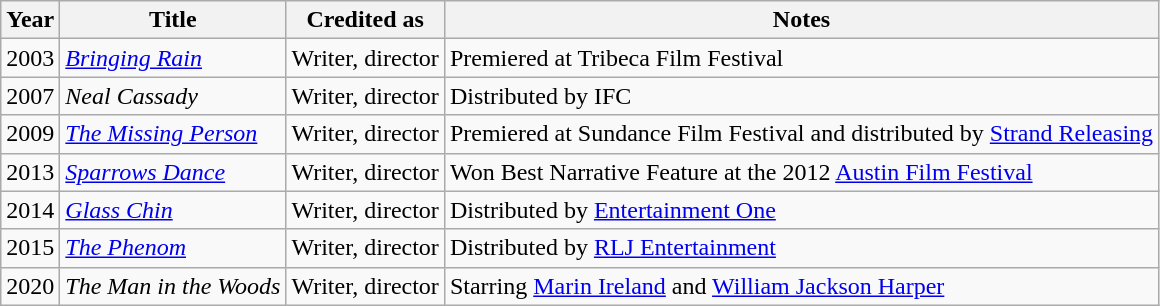<table class="wikitable sortable">
<tr>
<th>Year</th>
<th>Title</th>
<th>Credited as</th>
<th>Notes</th>
</tr>
<tr>
<td style="text-align:center;">2003</td>
<td style="text-align:left;"><em><a href='#'>Bringing Rain</a></em></td>
<td style="text-align:left;">Writer, director</td>
<td style="text-align:left;">Premiered at Tribeca Film Festival</td>
</tr>
<tr>
<td style="text-align:center;">2007</td>
<td style="text-align:left;"><em>Neal Cassady</em></td>
<td style="text-align:left;">Writer, director</td>
<td style="text-align:left;">Distributed by IFC</td>
</tr>
<tr>
<td style="text-align:center;">2009</td>
<td style="text-align:left;"><em><a href='#'>The Missing Person</a></em></td>
<td style="text-align:left;">Writer, director</td>
<td style="text-align:left;">Premiered at Sundance Film Festival and distributed by <a href='#'>Strand Releasing</a></td>
</tr>
<tr>
<td style="text-align:center;">2013</td>
<td style="text-align:left;"><em><a href='#'>Sparrows Dance</a></em></td>
<td style="text-align:left;">Writer, director</td>
<td style="text-align:left;">Won Best Narrative Feature at the 2012 <a href='#'>Austin Film Festival</a></td>
</tr>
<tr>
<td style="text-align:center;">2014</td>
<td style="text-align:left;"><em><a href='#'>Glass Chin</a></em></td>
<td style="text-align:left;">Writer, director</td>
<td style="text-align:left;">Distributed by <a href='#'>Entertainment One</a></td>
</tr>
<tr>
<td style="text-align:center;">2015</td>
<td style="text-align:left;"><em><a href='#'>The Phenom</a></em></td>
<td style="text-align:left;">Writer, director</td>
<td style="text-align:left;">Distributed by <a href='#'>RLJ Entertainment</a></td>
</tr>
<tr>
<td style="text-align:center;">2020</td>
<td style="text-align:left;"><em>The Man in the Woods</em></td>
<td style="text-align:left;">Writer, director</td>
<td style="text-align:left;">Starring <a href='#'>Marin Ireland</a> and <a href='#'>William Jackson Harper</a></td>
</tr>
</table>
